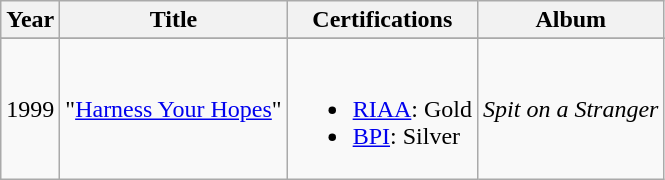<table class="wikitable">
<tr>
<th rowspan="1">Year</th>
<th rowspan="1">Title</th>
<th rowspan="1">Certifications</th>
<th rowspan="1">Album</th>
</tr>
<tr>
</tr>
<tr>
<td>1999</td>
<td>"<a href='#'>Harness Your Hopes</a>"</td>
<td><br><ul><li><a href='#'>RIAA</a>: Gold</li><li><a href='#'>BPI</a>: Silver</li></ul></td>
<td><em>Spit on a Stranger</em></td>
</tr>
</table>
